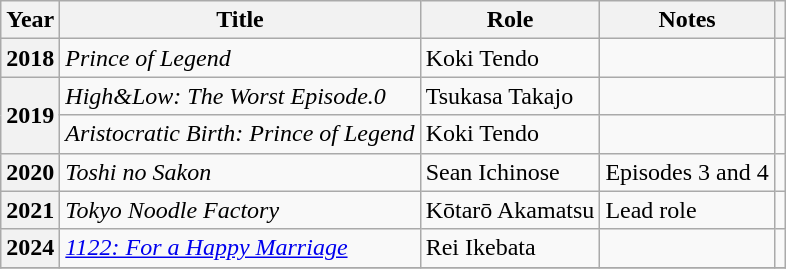<table class="wikitable plainrowheaders">
<tr>
<th scope="col">Year</th>
<th scope="col">Title</th>
<th scope="col">Role</th>
<th scope="col">Notes</th>
<th class="unsortable" scope="col"></th>
</tr>
<tr>
<th scope="row">2018</th>
<td><em>Prince of Legend</em></td>
<td>Koki Tendo</td>
<td></td>
<td style="text-align:center"></td>
</tr>
<tr>
<th scope="row" rowspan="2">2019</th>
<td><em>High&Low: The Worst Episode.0</em></td>
<td>Tsukasa Takajo</td>
<td></td>
<td style="text-align:center"></td>
</tr>
<tr>
<td><em>Aristocratic Birth: Prince of Legend</em></td>
<td>Koki Tendo</td>
<td></td>
<td style="text-align:center"></td>
</tr>
<tr>
<th scope="row">2020</th>
<td><em>Toshi no Sakon</em></td>
<td>Sean Ichinose</td>
<td>Episodes 3 and 4</td>
<td style="text-align:center"></td>
</tr>
<tr>
<th scope="row">2021</th>
<td><em>Tokyo Noodle Factory</em></td>
<td>Kōtarō Akamatsu</td>
<td>Lead role</td>
<td style="text-align:center"></td>
</tr>
<tr>
<th scope="row">2024</th>
<td><em><a href='#'>1122: For a Happy Marriage</a></em></td>
<td>Rei Ikebata</td>
<td></td>
<td style="text-align:center"></td>
</tr>
<tr>
</tr>
</table>
